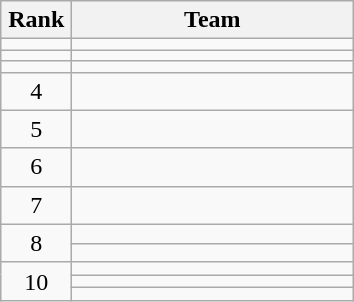<table class="wikitable" style="text-align: center;">
<tr>
<th width=40>Rank</th>
<th width=180>Team</th>
</tr>
<tr>
<td></td>
<td align=left></td>
</tr>
<tr>
<td></td>
<td align=left></td>
</tr>
<tr>
<td></td>
<td align=left></td>
</tr>
<tr>
<td>4</td>
<td align=left></td>
</tr>
<tr>
<td>5</td>
<td align=left></td>
</tr>
<tr>
<td>6</td>
<td align=left></td>
</tr>
<tr>
<td>7</td>
<td align=left></td>
</tr>
<tr>
<td rowspan=2>8</td>
<td align=left></td>
</tr>
<tr>
<td align=left></td>
</tr>
<tr>
<td rowspan=3>10</td>
<td align=left></td>
</tr>
<tr>
<td align=left></td>
</tr>
<tr>
<td align=left></td>
</tr>
</table>
